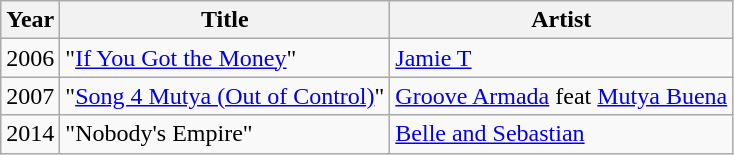<table class="wikitable">
<tr>
<th>Year</th>
<th>Title</th>
<th>Artist</th>
</tr>
<tr>
<td>2006</td>
<td>"<a href='#'>If You Got the Money</a>"</td>
<td><a href='#'>Jamie T</a></td>
</tr>
<tr>
<td>2007</td>
<td>"<a href='#'>Song 4 Mutya (Out of Control)</a>"</td>
<td><a href='#'>Groove Armada</a> feat <a href='#'>Mutya Buena</a></td>
</tr>
<tr>
<td>2014</td>
<td>"Nobody's Empire"</td>
<td><a href='#'>Belle and Sebastian</a></td>
</tr>
</table>
